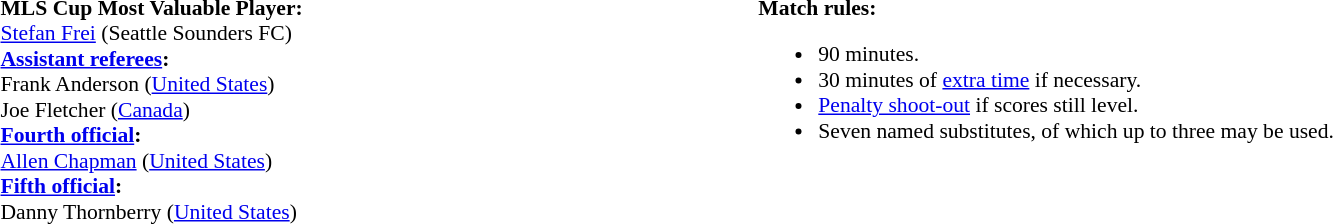<table width=100% style="font-size:90%">
<tr>
<td><br><strong>MLS Cup Most Valuable Player:</strong>
<br><a href='#'>Stefan Frei</a> (Seattle Sounders FC)<br><strong><a href='#'>Assistant referees</a>:</strong>
<br>Frank Anderson (<a href='#'>United States</a>)
<br>Joe Fletcher (<a href='#'>Canada</a>)
<br><strong><a href='#'>Fourth official</a>:</strong>
<br><a href='#'>Allen Chapman</a> (<a href='#'>United States</a>)
<br><strong><a href='#'>Fifth official</a>:</strong>
<br>Danny Thornberry (<a href='#'>United States</a>)</td>
<td style="width:60%; vertical-align:top;"><br><strong>Match rules:</strong><ul><li>90 minutes.</li><li>30 minutes of <a href='#'>extra time</a> if necessary.</li><li><a href='#'>Penalty shoot-out</a> if scores still level.</li><li>Seven named substitutes, of which up to three may be used.</li></ul></td>
</tr>
</table>
